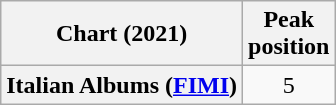<table class="wikitable plainrowheaders" style="text-align:center">
<tr>
<th scope="col">Chart (2021)</th>
<th scope="col">Peak<br>position</th>
</tr>
<tr>
<th scope="row">Italian Albums (<a href='#'>FIMI</a>)</th>
<td>5</td>
</tr>
</table>
